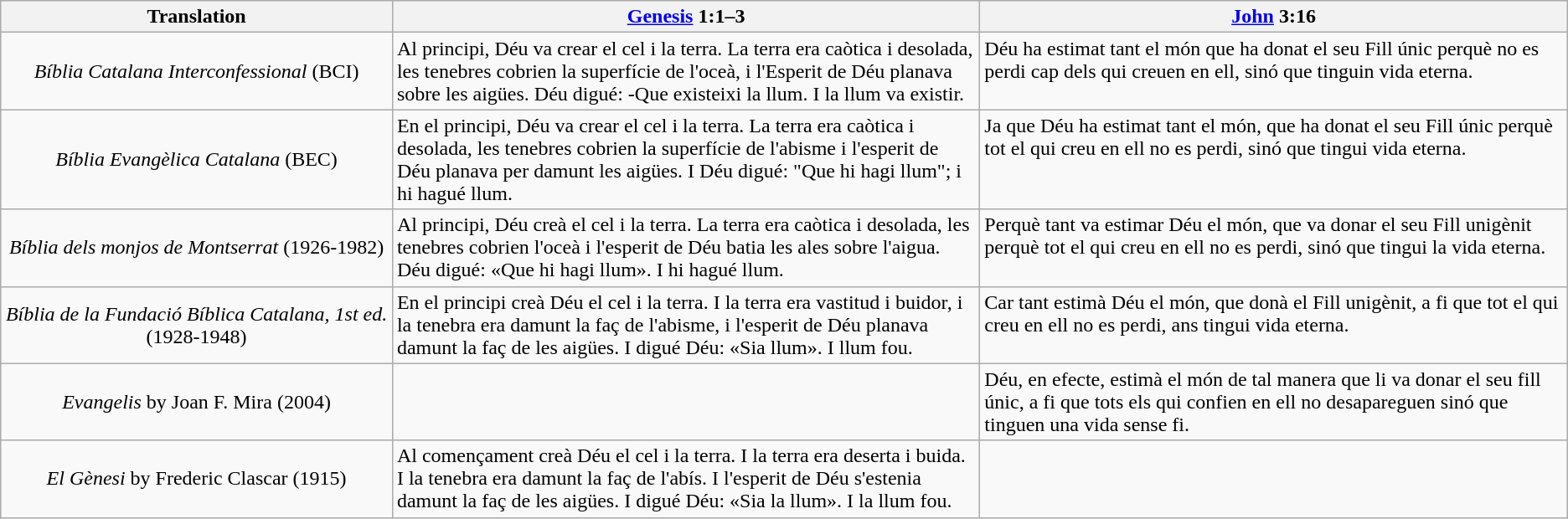<table class="wikitable">
<tr>
<th align="center" width="25%">Translation</th>
<th width="37.5%"><a href='#'>Genesis</a> 1:1–3</th>
<th width="37.5%"><a href='#'>John</a> 3:16</th>
</tr>
<tr>
<td align="center"><em>Bíblia Catalana Interconfessional</em> (BCI)</td>
<td>Al principi, Déu va crear el cel i la terra. La terra era caòtica i desolada, les tenebres cobrien la superfície de l'oceà, i l'Esperit de Déu planava sobre les aigües. Déu digué: -Que existeixi la llum. I la llum va existir.</td>
<td valign="top">Déu ha estimat tant el món que ha donat el seu Fill únic perquè no es perdi cap dels qui creuen en ell, sinó que tinguin vida eterna.</td>
</tr>
<tr ---->
<td align="center"><em>Bíblia Evangèlica Catalana</em> (BEC)</td>
<td>En el principi, Déu va crear el cel i la terra. La terra era caòtica i desolada, les tenebres cobrien la superfície de l'abisme i l'esperit de Déu planava per damunt les aigües. I Déu digué: "Que hi hagi llum"; i hi hagué llum.</td>
<td valign="top">Ja que Déu ha estimat tant el món, que ha donat el seu Fill únic perquè tot el qui creu en ell no es perdi, sinó que tingui vida eterna.</td>
</tr>
<tr ---->
<td align="center"><em>Bíblia dels monjos de Montserrat</em> (1926-1982)</td>
<td>Al principi, Déu creà el cel i la terra. La terra era caòtica i desolada, les tenebres cobrien l'oceà i l'esperit de Déu batia les ales sobre l'aigua. Déu digué: «Que hi hagi llum». I hi hagué llum.</td>
<td valign="top">Perquè tant va estimar Déu el món, que va donar el seu Fill unigènit perquè tot el qui creu en ell no es perdi, sinó que tingui la vida eterna.</td>
</tr>
<tr ---->
<td align="center"><em>Bíblia de la Fundació Bíblica Catalana, 1st ed.</em> (1928-1948)</td>
<td>En el principi creà Déu el cel i la terra. I la terra era vastitud i buidor, i la tenebra era damunt la faç de l'abisme, i l'esperit de Déu planava damunt la faç de les aigües. I digué Déu: «Sia llum». I llum fou.</td>
<td valign="top">Car tant estimà Déu el món, que donà el Fill unigènit, a fi que tot el qui creu en ell no es perdi, ans tingui vida eterna.</td>
</tr>
<tr ---->
<td align="center"><em>Evangelis</em> by Joan F. Mira (2004)</td>
<td></td>
<td valign="top">Déu, en efecte, estimà el món de tal manera que li va donar el seu fill únic, a fi que tots els qui confien en ell no desapareguen sinó que tinguen una vida sense fi.</td>
</tr>
<tr ---->
<td align="center"><em>El Gènesi</em> by Frederic Clascar (1915)</td>
<td>Al començament creà Déu el cel i la terra. I la terra era deserta i buida. I la tenebra era damunt la faç de l'abís. I l'esperit de Déu s'estenia damunt la faç de les aigües. I digué Déu: «Sia la llum». I la llum fou.</td>
<td valign="top"></td>
</tr>
</table>
